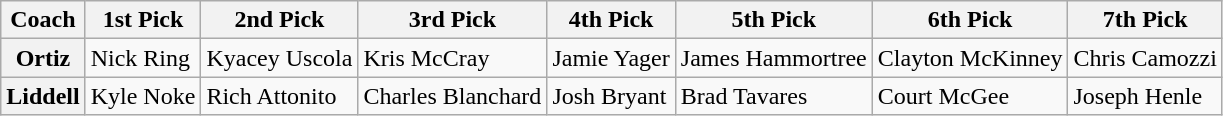<table class="wikitable">
<tr>
<th>Coach</th>
<th>1st Pick</th>
<th>2nd Pick</th>
<th>3rd Pick</th>
<th>4th Pick</th>
<th>5th Pick</th>
<th>6th Pick</th>
<th>7th Pick</th>
</tr>
<tr>
<th>Ortiz</th>
<td>Nick Ring</td>
<td>Kyacey Uscola</td>
<td>Kris McCray</td>
<td>Jamie Yager</td>
<td>James Hammortree</td>
<td>Clayton McKinney</td>
<td>Chris Camozzi</td>
</tr>
<tr>
<th>Liddell</th>
<td>Kyle Noke</td>
<td>Rich Attonito</td>
<td>Charles Blanchard</td>
<td>Josh Bryant</td>
<td>Brad Tavares</td>
<td>Court McGee</td>
<td>Joseph Henle</td>
</tr>
</table>
